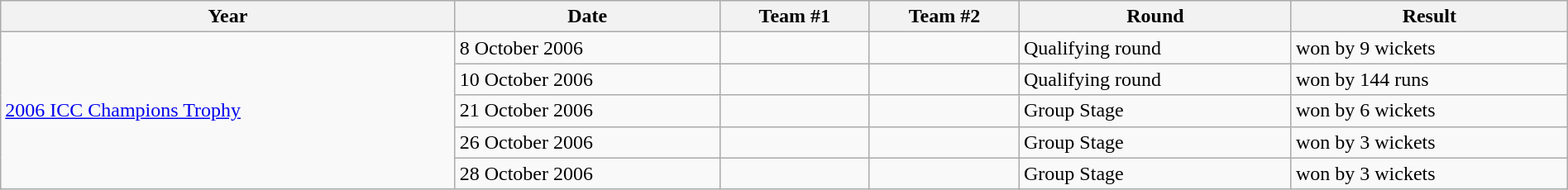<table class="wikitable" style="text-align:left; width:100%;">
<tr>
<th>Year</th>
<th>Date</th>
<th>Team #1</th>
<th>Team #2</th>
<th>Round</th>
<th>Result</th>
</tr>
<tr>
<td rowspan=5><a href='#'>2006 ICC Champions Trophy</a></td>
<td>8 October 2006</td>
<td></td>
<td></td>
<td>Qualifying round</td>
<td> won by 9 wickets</td>
</tr>
<tr>
<td>10 October 2006</td>
<td></td>
<td></td>
<td>Qualifying round</td>
<td> won by 144 runs</td>
</tr>
<tr>
<td>21 October 2006</td>
<td></td>
<td></td>
<td>Group Stage</td>
<td> won by 6 wickets</td>
</tr>
<tr>
<td>26 October 2006</td>
<td></td>
<td></td>
<td>Group Stage</td>
<td> won by 3 wickets</td>
</tr>
<tr>
<td>28 October 2006</td>
<td></td>
<td></td>
<td>Group Stage</td>
<td> won by 3 wickets</td>
</tr>
</table>
